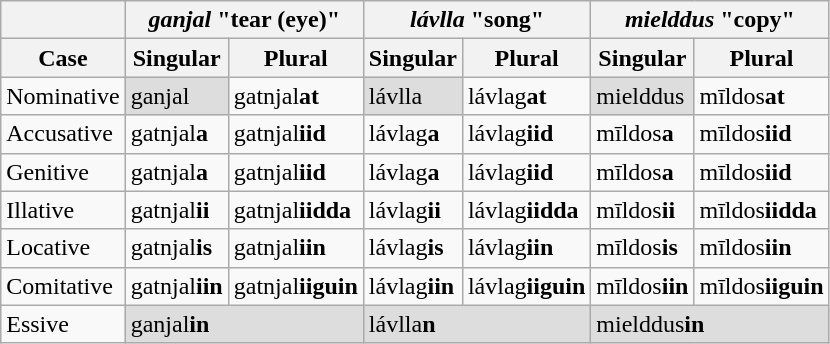<table class="wikitable">
<tr>
<th></th>
<th colspan="2"><em>ganjal</em> "tear (eye)"</th>
<th colspan="2"><em>lávlla</em> "song"</th>
<th colspan="2"><em>mielddus</em> "copy"</th>
</tr>
<tr>
<th>Case</th>
<th>Singular</th>
<th>Plural</th>
<th>Singular</th>
<th>Plural</th>
<th>Singular</th>
<th>Plural</th>
</tr>
<tr>
<td>Nominative</td>
<td style="background: #ddd">ganjal</td>
<td>gatnjal<strong>at</strong></td>
<td style="background: #ddd">lávlla</td>
<td>lávlag<strong>at</strong></td>
<td style="background: #ddd">mielddus</td>
<td>m<span>ī</span>ldos<strong>at</strong></td>
</tr>
<tr>
<td>Accusative</td>
<td>gatnjal<strong>a</strong></td>
<td>gatnjal<strong>iid</strong></td>
<td>lávlag<strong>a</strong></td>
<td>lávlag<strong>iid</strong></td>
<td>m<span>ī</span>ldos<strong>a</strong></td>
<td>m<span>ī</span>ldos<strong>iid</strong></td>
</tr>
<tr>
<td>Genitive</td>
<td>gatnjal<strong>a</strong></td>
<td>gatnjal<strong>iid</strong></td>
<td>lávlag<strong>a</strong></td>
<td>lávlag<strong>iid</strong></td>
<td>m<span>ī</span>ldos<strong>a</strong></td>
<td>m<span>ī</span>ldos<strong>iid</strong></td>
</tr>
<tr>
<td>Illative</td>
<td>gatnjal<strong>ii</strong></td>
<td>gatnjal<strong>iidda</strong></td>
<td>lávlag<strong>ii</strong></td>
<td>lávlag<strong>iidda</strong></td>
<td>m<span>ī</span>ldos<strong>ii</strong></td>
<td>m<span>ī</span>ldos<strong>iidda</strong></td>
</tr>
<tr>
<td>Locative</td>
<td>gatnjal<strong>is</strong></td>
<td>gatnjal<strong>iin</strong></td>
<td>lávlag<strong>is</strong></td>
<td>lávlag<strong>iin</strong></td>
<td>m<span>ī</span>ldos<strong>is</strong></td>
<td>m<span>ī</span>ldos<strong>iin</strong></td>
</tr>
<tr>
<td>Comitative</td>
<td>gatnjal<strong>iin</strong></td>
<td>gatnjal<strong>iiguin</strong></td>
<td>lávlag<strong>iin</strong></td>
<td>lávlag<strong>iiguin</strong></td>
<td>m<span>ī</span>ldos<strong>iin</strong></td>
<td>m<span>ī</span>ldos<strong>iiguin</strong></td>
</tr>
<tr>
<td>Essive</td>
<td colspan="2" style="background: #ddd">ganjal<strong>in</strong></td>
<td colspan="2" style="background: #ddd">lávlla<strong>n</strong></td>
<td colspan="2" style="background: #ddd">mielddus<strong>in</strong></td>
</tr>
</table>
